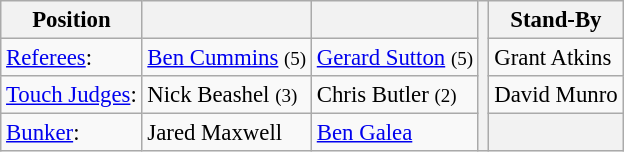<table class="wikitable" style="font-size: 95%;">
<tr>
<th>Position</th>
<th></th>
<th></th>
<th rowspan="4"></th>
<th>Stand-By</th>
</tr>
<tr>
<td class="table-rh" ><a href='#'>Referees</a>:</td>
<td><a href='#'>Ben Cummins</a> <small>(5)</small></td>
<td><a href='#'>Gerard Sutton</a> <small>(5)</small></td>
<td>Grant Atkins</td>
</tr>
<tr>
<td class="table-rh" ><a href='#'>Touch Judges</a>:</td>
<td>Nick Beashel <small>(3)</small></td>
<td>Chris Butler <small>(2)</small></td>
<td>David Munro</td>
</tr>
<tr>
<td class="table-rh" ><a href='#'>Bunker</a>:</td>
<td>Jared Maxwell</td>
<td><a href='#'>Ben Galea</a></td>
<th></th>
</tr>
</table>
